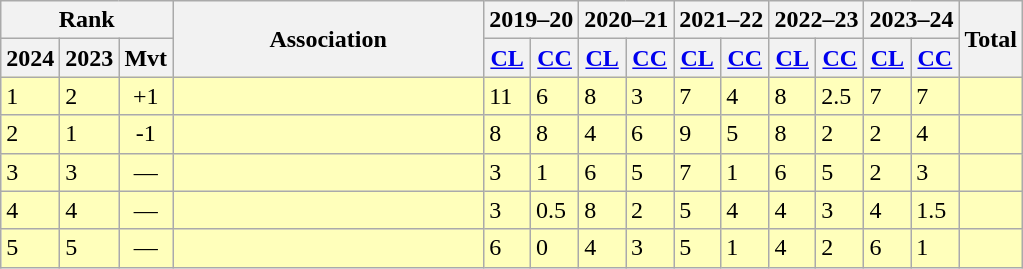<table class="wikitable">
<tr>
<th colspan=3>Rank</th>
<th rowspan=2 width=200>Association</th>
<th colspan=2>2019–20<br></th>
<th colspan=2>2020–21<br></th>
<th colspan=2>2021–22<br></th>
<th colspan=2>2022–23<br></th>
<th colspan=2>2023–24<br></th>
<th rowspan=2>Total</th>
</tr>
<tr>
<th>2024</th>
<th>2023</th>
<th>Mvt</th>
<th><a href='#'>CL</a></th>
<th><a href='#'>CC</a></th>
<th><a href='#'>CL</a></th>
<th><a href='#'>CC</a></th>
<th><a href='#'>CL</a></th>
<th><a href='#'>CC</a></th>
<th><a href='#'>CL</a></th>
<th><a href='#'>CC</a></th>
<th><a href='#'>CL</a></th>
<th><a href='#'>CC</a></th>
</tr>
<tr bgcolor=#FFFFBB>
<td>1</td>
<td>2</td>
<td align=center> +1</td>
<td></td>
<td>11</td>
<td>6</td>
<td>8</td>
<td>3</td>
<td>7</td>
<td>4</td>
<td>8</td>
<td>2.5</td>
<td>7</td>
<td>7</td>
<td><strong></strong></td>
</tr>
<tr bgcolor=#FFFFBB>
<td>2</td>
<td>1</td>
<td align=center> -1</td>
<td><strong></strong></td>
<td>8</td>
<td>8</td>
<td>4</td>
<td>6</td>
<td>9</td>
<td>5</td>
<td>8</td>
<td>2</td>
<td>2</td>
<td>4</td>
<td><strong></strong></td>
</tr>
<tr bgcolor=#FFFFBB>
<td>3</td>
<td>3</td>
<td align=center> —</td>
<td></td>
<td>3</td>
<td>1</td>
<td>6</td>
<td>5</td>
<td>7</td>
<td>1</td>
<td>6</td>
<td>5</td>
<td>2</td>
<td>3</td>
<td><strong></strong></td>
</tr>
<tr bgcolor=#FFFFBB>
<td>4</td>
<td>4</td>
<td align=center> —</td>
<td></td>
<td>3</td>
<td>0.5</td>
<td>8</td>
<td>2</td>
<td>5</td>
<td>4</td>
<td>4</td>
<td>3</td>
<td>4</td>
<td>1.5</td>
<td><strong></strong></td>
</tr>
<tr bgcolor=#FFFFBB>
<td>5</td>
<td>5</td>
<td align=center> —</td>
<td></td>
<td>6</td>
<td>0</td>
<td>4</td>
<td>3</td>
<td>5</td>
<td>1</td>
<td>4</td>
<td>2</td>
<td>6</td>
<td>1</td>
<td><strong></strong></td>
</tr>
</table>
